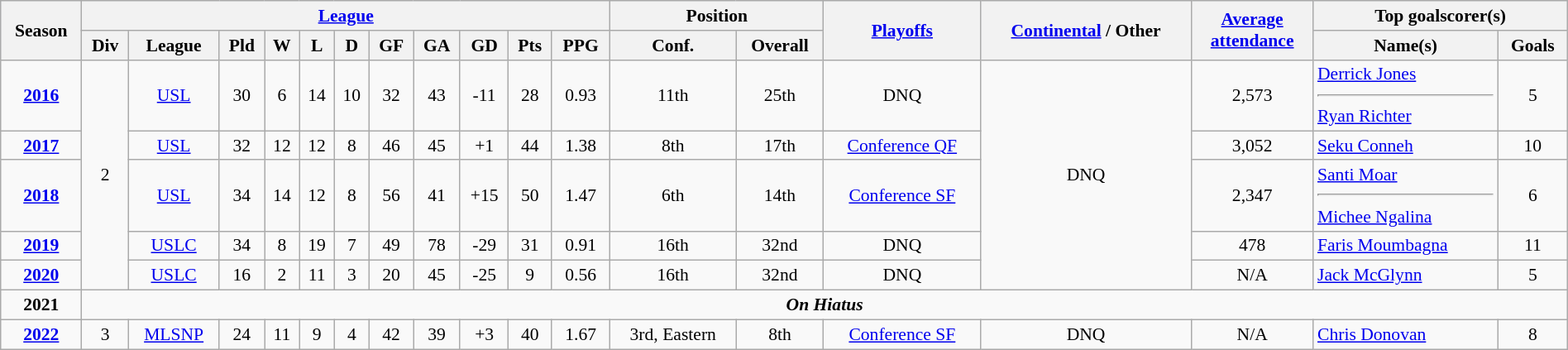<table class="wikitable" width=100% style="font-size:90%; text-align:center;">
<tr style="background:#f0f6ff;">
<th rowspan="2">Season</th>
<th colspan="11"><a href='#'>League</a></th>
<th colspan="2">Position</th>
<th rowspan="2"><a href='#'>Playoffs</a></th>
<th rowspan="2" colspan="2"><a href='#'>Continental</a> / Other</th>
<th rowspan="2"><a href='#'>Average <br> attendance</a></th>
<th colspan="2">Top goalscorer(s)</th>
</tr>
<tr>
<th>Div</th>
<th>League</th>
<th>Pld</th>
<th>W</th>
<th>L</th>
<th>D</th>
<th>GF</th>
<th>GA</th>
<th>GD</th>
<th>Pts</th>
<th>PPG</th>
<th>Conf.</th>
<th>Overall</th>
<th>Name(s)</th>
<th>Goals</th>
</tr>
<tr>
<td><strong><a href='#'>2016</a></strong></td>
<td rowspan="5">2</td>
<td><a href='#'>USL</a></td>
<td>30</td>
<td>6</td>
<td>14</td>
<td>10</td>
<td>32</td>
<td>43</td>
<td>-11</td>
<td>28</td>
<td>0.93</td>
<td>11th</td>
<td>25th</td>
<td>DNQ</td>
<td colspan="2" rowspan="5">DNQ</td>
<td>2,573</td>
<td align="left"> <a href='#'>Derrick Jones</a> <hr>  <a href='#'>Ryan Richter</a></td>
<td>5</td>
</tr>
<tr>
<td><strong><a href='#'>2017</a></strong></td>
<td><a href='#'>USL</a></td>
<td>32</td>
<td>12</td>
<td>12</td>
<td>8</td>
<td>46</td>
<td>45</td>
<td>+1</td>
<td>44</td>
<td>1.38</td>
<td>8th</td>
<td>17th</td>
<td><a href='#'>Conference QF</a></td>
<td>3,052</td>
<td align="left"> <a href='#'>Seku Conneh</a></td>
<td>10</td>
</tr>
<tr>
<td><strong><a href='#'>2018</a></strong></td>
<td><a href='#'>USL</a></td>
<td>34</td>
<td>14</td>
<td>12</td>
<td>8</td>
<td>56</td>
<td>41</td>
<td>+15</td>
<td>50</td>
<td>1.47</td>
<td>6th</td>
<td>14th</td>
<td><a href='#'>Conference SF</a></td>
<td>2,347</td>
<td align="left"> <a href='#'>Santi Moar</a> <hr>  <a href='#'>Michee Ngalina</a></td>
<td>6</td>
</tr>
<tr>
<td><strong><a href='#'>2019</a></strong></td>
<td><a href='#'>USLC</a></td>
<td>34</td>
<td>8</td>
<td>19</td>
<td>7</td>
<td>49</td>
<td>78</td>
<td>-29</td>
<td>31</td>
<td>0.91</td>
<td>16th</td>
<td>32nd</td>
<td>DNQ</td>
<td>478</td>
<td align="left"> <a href='#'>Faris Moumbagna</a></td>
<td>11</td>
</tr>
<tr>
<td><strong><a href='#'>2020</a></strong></td>
<td><a href='#'>USLC</a></td>
<td>16</td>
<td>2</td>
<td>11</td>
<td>3</td>
<td>20</td>
<td>45</td>
<td>-25</td>
<td>9</td>
<td>0.56</td>
<td>16th</td>
<td>32nd</td>
<td>DNQ</td>
<td>N/A</td>
<td align="left"> <a href='#'>Jack McGlynn</a></td>
<td>5</td>
</tr>
<tr>
<td><strong>2021</strong></td>
<td colspan="19"><strong><em>On Hiatus</em></strong></td>
</tr>
<tr>
<td><strong><a href='#'>2022</a></strong></td>
<td>3</td>
<td><a href='#'>MLSNP</a></td>
<td>24</td>
<td>11</td>
<td>9</td>
<td>4</td>
<td>42</td>
<td>39</td>
<td>+3</td>
<td>40</td>
<td>1.67</td>
<td>3rd, Eastern</td>
<td>8th</td>
<td><a href='#'>Conference SF</a></td>
<td colspan="2" rowspan="5">DNQ</td>
<td>N/A</td>
<td align="left"> <a href='#'>Chris Donovan</a></td>
<td>8</td>
</tr>
</table>
